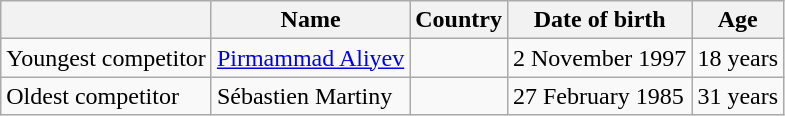<table class="wikitable">
<tr>
<th></th>
<th>Name</th>
<th>Country</th>
<th>Date of birth</th>
<th>Age</th>
</tr>
<tr>
<td>Youngest competitor</td>
<td><a href='#'>Pirmammad Aliyev</a></td>
<td></td>
<td>2 November 1997</td>
<td>18 years</td>
</tr>
<tr>
<td>Oldest competitor</td>
<td>Sébastien Martiny</td>
<td></td>
<td>27 February 1985</td>
<td>31 years</td>
</tr>
</table>
